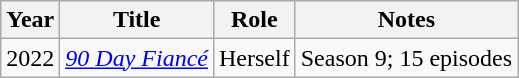<table class="wikitable">
<tr>
<th>Year</th>
<th>Title</th>
<th>Role</th>
<th>Notes</th>
</tr>
<tr>
<td>2022</td>
<td><em><a href='#'>90 Day Fiancé</a></em></td>
<td>Herself</td>
<td>Season 9; 15 episodes</td>
</tr>
</table>
